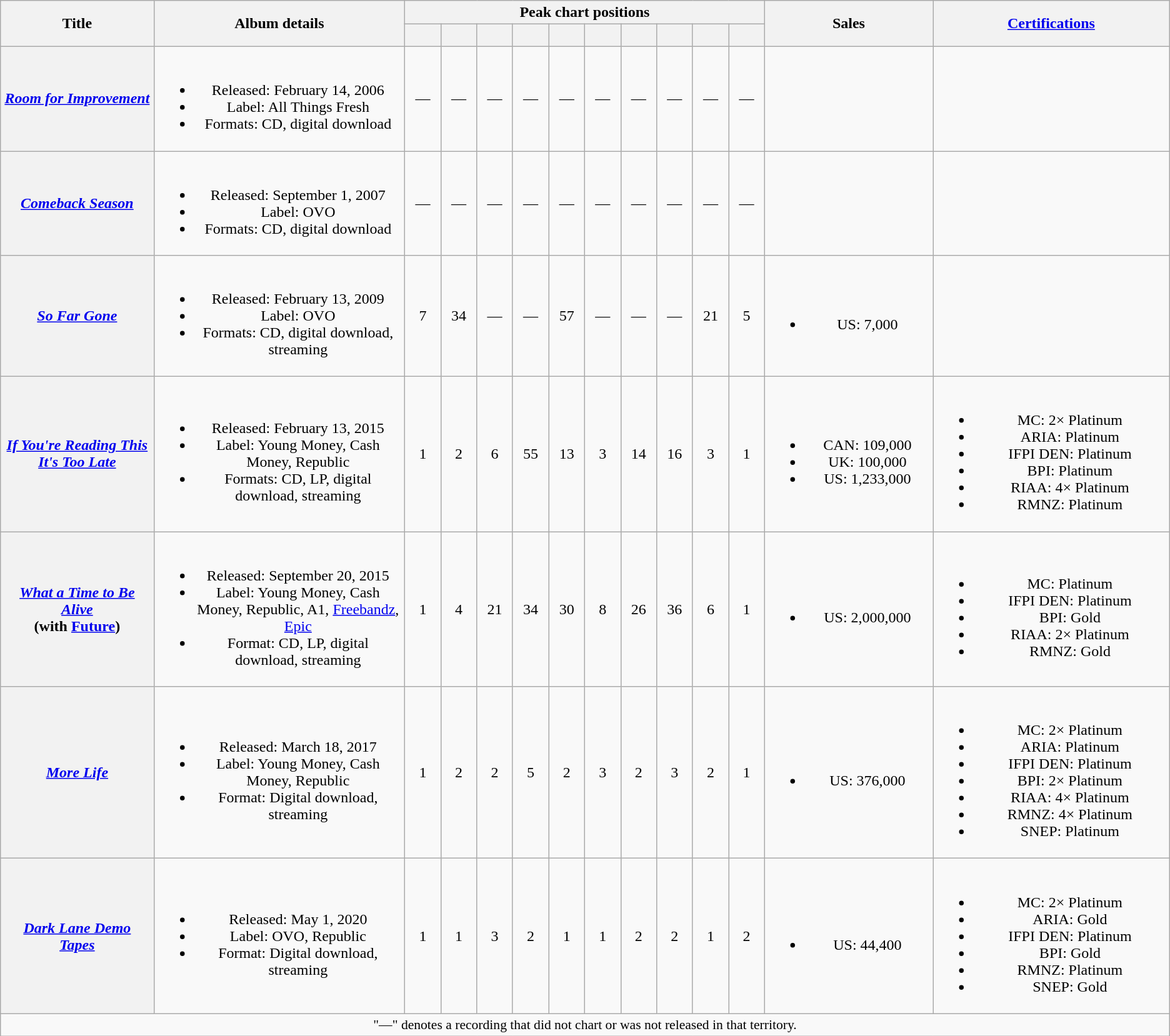<table class="wikitable plainrowheaders" style="text-align:center;">
<tr>
<th scope="col" rowspan="2" style="width:11em;">Title</th>
<th scope="col" rowspan="2" style="width:19em;">Album details</th>
<th scope="col" colspan="10">Peak chart positions</th>
<th scope="col" rowspan="2" style="width:12em;">Sales</th>
<th scope="col" rowspan="2" style="width:18em;"><a href='#'>Certifications</a></th>
</tr>
<tr>
<th scope="col" style="width:2.5em;font-size:90%;"><a href='#'></a><br></th>
<th scope="col" style="width:2.5em;font-size:90%;"><a href='#'></a><br></th>
<th scope="col" style="width:2.5em;font-size:90%;"><a href='#'></a><br></th>
<th scope="col" style="width:2.5em;font-size:90%;"><a href='#'></a><br></th>
<th scope="col" style="width:2.5em;font-size:90%;"><a href='#'></a><br></th>
<th scope="col" style="width:2.5em;font-size:90%;"><a href='#'></a><br></th>
<th scope="col" style="width:2.5em;font-size:90%;"><a href='#'></a><br></th>
<th scope="col" style="width:2.5em;font-size:90%;"><a href='#'></a><br></th>
<th scope="col" style="width:2.5em;font-size:90%;"><a href='#'></a><br></th>
<th scope="col" style="width:2.5em;font-size:90%;"><a href='#'></a><br></th>
</tr>
<tr>
<th scope="row"><em><a href='#'>Room for Improvement</a></em></th>
<td><br><ul><li>Released: February 14, 2006 </li><li>Label: All Things Fresh</li><li>Formats: CD, digital download</li></ul></td>
<td>—</td>
<td>—</td>
<td>—</td>
<td>—</td>
<td>—</td>
<td>—</td>
<td>—</td>
<td>—</td>
<td>—</td>
<td>—</td>
<td></td>
<td></td>
</tr>
<tr>
<th scope="row"><em><a href='#'>Comeback Season</a></em></th>
<td><br><ul><li>Released: September 1, 2007 </li><li>Label: OVO</li><li>Formats: CD, digital download</li></ul></td>
<td>—</td>
<td>—</td>
<td>—</td>
<td>—</td>
<td>—</td>
<td>—</td>
<td>—</td>
<td>—</td>
<td>—</td>
<td>—</td>
<td></td>
<td></td>
</tr>
<tr>
<th scope="row"><em><a href='#'>So Far Gone</a></em></th>
<td><br><ul><li>Released: February 13, 2009</li><li>Label: OVO</li><li>Formats: CD, digital download, streaming</li></ul></td>
<td>7</td>
<td>34</td>
<td>—</td>
<td>—</td>
<td>57</td>
<td>—</td>
<td>—</td>
<td>—</td>
<td>21</td>
<td>5</td>
<td><br><ul><li>US: 7,000</li></ul></td>
<td></td>
</tr>
<tr>
<th scope="row"><em><a href='#'>If You're Reading This It's Too Late</a></em></th>
<td><br><ul><li>Released: February 13, 2015</li><li>Label: Young Money, Cash Money, Republic</li><li>Formats: CD, LP, digital download, streaming</li></ul></td>
<td>1</td>
<td>2</td>
<td>6</td>
<td>55</td>
<td>13</td>
<td>3</td>
<td>14</td>
<td>16</td>
<td>3</td>
<td>1</td>
<td><br><ul><li>CAN: 109,000</li><li>UK: 100,000</li><li>US: 1,233,000</li></ul></td>
<td><br><ul><li>MC: 2× Platinum</li><li>ARIA: Platinum</li><li>IFPI DEN: Platinum</li><li>BPI: Platinum</li><li>RIAA: 4× Platinum</li><li>RMNZ: Platinum</li></ul></td>
</tr>
<tr>
<th scope="row"><em><a href='#'>What a Time to Be Alive</a></em><br><span>(with <a href='#'>Future</a>)</span></th>
<td><br><ul><li>Released: September 20, 2015</li><li>Label: Young Money, Cash Money, Republic, A1, <a href='#'>Freebandz</a>, <a href='#'>Epic</a></li><li>Format: CD, LP, digital download, streaming</li></ul></td>
<td>1</td>
<td>4</td>
<td>21</td>
<td>34</td>
<td>30</td>
<td>8</td>
<td>26</td>
<td>36</td>
<td>6</td>
<td>1</td>
<td><br><ul><li>US: 2,000,000</li></ul></td>
<td><br><ul><li>MC: Platinum</li><li>IFPI DEN: Platinum</li><li>BPI: Gold</li><li>RIAA: 2× Platinum</li><li>RMNZ: Gold</li></ul></td>
</tr>
<tr>
<th scope="row"><em><a href='#'>More Life</a></em></th>
<td><br><ul><li>Released: March 18, 2017</li><li>Label: Young Money, Cash Money, Republic</li><li>Format: Digital download, streaming</li></ul></td>
<td>1</td>
<td>2</td>
<td>2</td>
<td>5</td>
<td>2</td>
<td>3</td>
<td>2</td>
<td>3</td>
<td>2</td>
<td>1</td>
<td><br><ul><li>US: 376,000</li></ul></td>
<td><br><ul><li>MC: 2× Platinum</li><li>ARIA: Platinum</li><li>IFPI DEN: Platinum</li><li>BPI: 2× Platinum</li><li>RIAA: 4× Platinum</li><li>RMNZ: 4× Platinum</li><li>SNEP: Platinum</li></ul></td>
</tr>
<tr>
<th scope="row"><em><a href='#'>Dark Lane Demo Tapes</a></em></th>
<td><br><ul><li>Released: May 1, 2020</li><li>Label: OVO, Republic</li><li>Format: Digital download, streaming</li></ul></td>
<td>1</td>
<td>1</td>
<td>3</td>
<td>2</td>
<td>1</td>
<td>1</td>
<td>2</td>
<td>2</td>
<td>1</td>
<td>2</td>
<td><br><ul><li>US: 44,400</li></ul></td>
<td><br><ul><li>MC: 2× Platinum</li><li>ARIA: Gold</li><li>IFPI DEN: Platinum</li><li>BPI: Gold</li><li>RMNZ: Platinum</li><li>SNEP: Gold</li></ul></td>
</tr>
<tr>
<td colspan="14" style="font-size:90%">"—" denotes a recording that did not chart or was not released in that territory.</td>
</tr>
</table>
